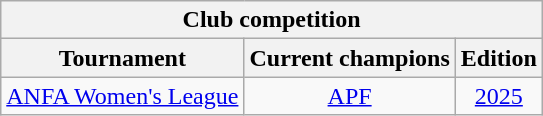<table class="wikitable" style="text-align:center;margin-left:1em;float:center">
<tr>
<th colspan="3">Club competition</th>
</tr>
<tr>
<th>Tournament</th>
<th>Current champions</th>
<th>Edition</th>
</tr>
<tr>
<td><a href='#'>ANFA Women's League</a></td>
<td><a href='#'>APF</a></td>
<td><a href='#'>2025</a></td>
</tr>
</table>
